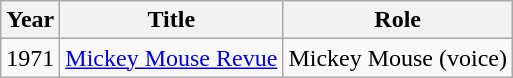<table class = "wikitable sortable">
<tr>
<th>Year</th>
<th>Title</th>
<th>Role</th>
</tr>
<tr>
<td>1971</td>
<td><a href='#'>Mickey Mouse Revue</a></td>
<td>Mickey Mouse (voice)</td>
</tr>
</table>
